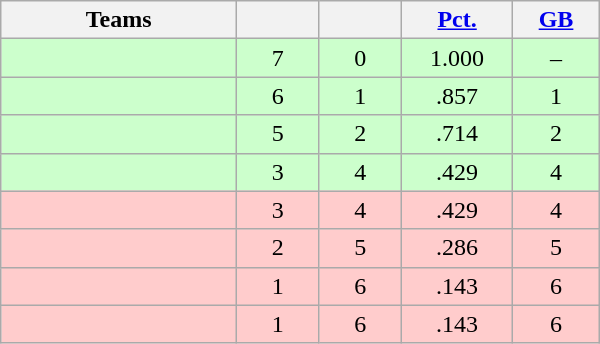<table class="wikitable" width="400" style="text-align:center;">
<tr>
<th width="20%">Teams</th>
<th width="7%"></th>
<th width="7%"></th>
<th width="8%"><a href='#'>Pct.</a></th>
<th width="7%"><a href='#'>GB</a></th>
</tr>
<tr style="background-color:#cfc">
<td align=left></td>
<td>7</td>
<td>0</td>
<td>1.000</td>
<td>–</td>
</tr>
<tr style="background-color:#cfc">
<td align=left></td>
<td>6</td>
<td>1</td>
<td>.857</td>
<td>1</td>
</tr>
<tr style="background-color:#cfc">
<td align=left></td>
<td>5</td>
<td>2</td>
<td>.714</td>
<td>2</td>
</tr>
<tr style="background-color:#cfc">
<td align=left></td>
<td>3</td>
<td>4</td>
<td>.429</td>
<td>4</td>
</tr>
<tr style="background-color:#fcc">
<td align=left></td>
<td>3</td>
<td>4</td>
<td>.429</td>
<td>4</td>
</tr>
<tr style="background-color:#fcc">
<td align=left></td>
<td>2</td>
<td>5</td>
<td>.286</td>
<td>5</td>
</tr>
<tr style="background-color:#fcc">
<td align=left></td>
<td>1</td>
<td>6</td>
<td>.143</td>
<td>6</td>
</tr>
<tr style="background-color:#fcc">
<td align=left></td>
<td>1</td>
<td>6</td>
<td>.143</td>
<td>6</td>
</tr>
</table>
